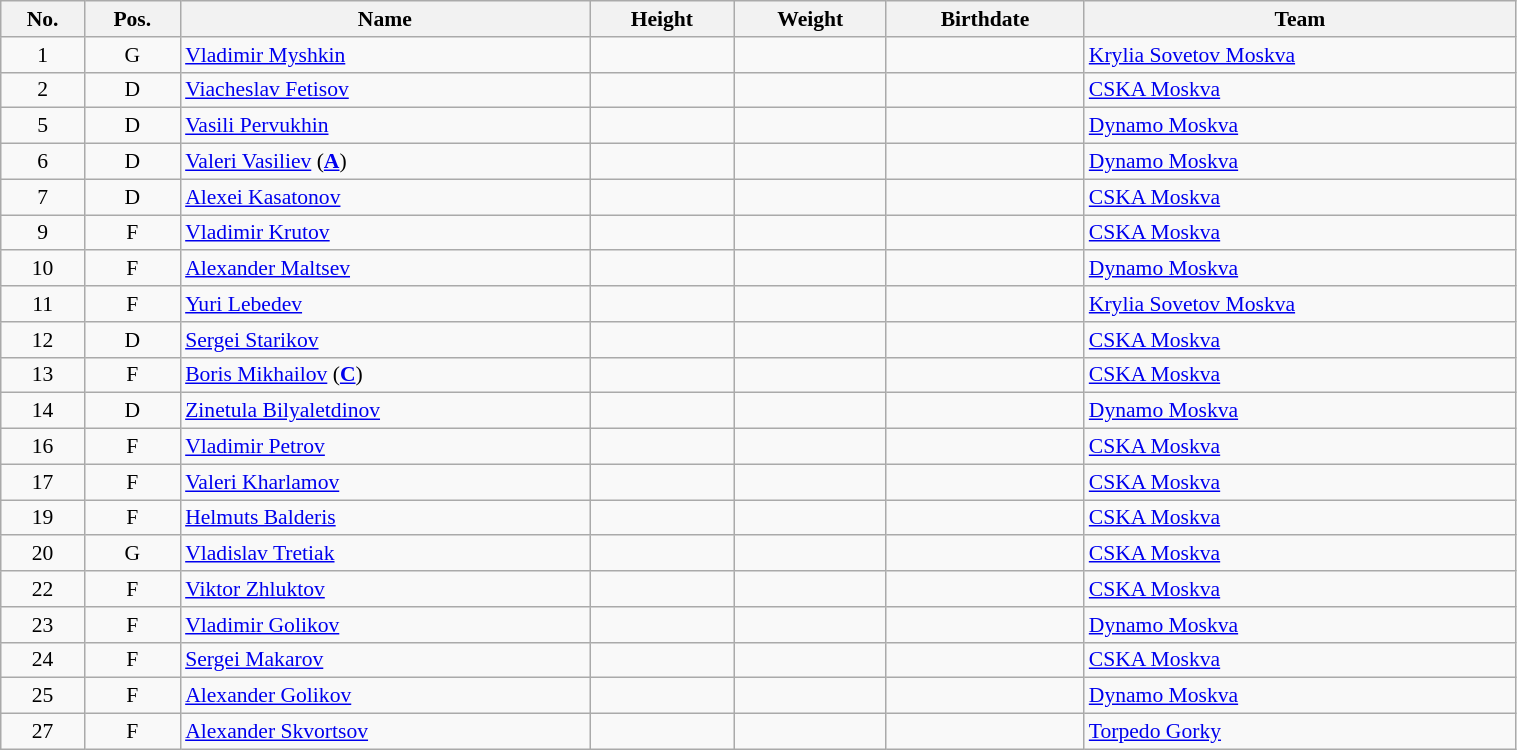<table class="wikitable sortable" width="80%" style="font-size: 90%; text-align: center;">
<tr>
<th>No.</th>
<th>Pos.</th>
<th>Name</th>
<th>Height</th>
<th>Weight</th>
<th>Birthdate</th>
<th>Team</th>
</tr>
<tr>
<td>1</td>
<td>G</td>
<td style="text-align:left;"><a href='#'>Vladimir Myshkin</a></td>
<td></td>
<td></td>
<td style="text-align:right;"></td>
<td style="text-align:left;"> <a href='#'>Krylia Sovetov Moskva</a></td>
</tr>
<tr>
<td>2</td>
<td>D</td>
<td style="text-align:left;"><a href='#'>Viacheslav Fetisov</a></td>
<td></td>
<td></td>
<td style="text-align:right;"></td>
<td style="text-align:left;"> <a href='#'>CSKA Moskva</a></td>
</tr>
<tr>
<td>5</td>
<td>D</td>
<td style="text-align:left;"><a href='#'>Vasili Pervukhin</a></td>
<td></td>
<td></td>
<td style="text-align:right;"></td>
<td style="text-align:left;"> <a href='#'>Dynamo Moskva</a></td>
</tr>
<tr>
<td>6</td>
<td>D</td>
<td style="text-align:left;"><a href='#'>Valeri Vasiliev</a> (<strong><a href='#'>A</a></strong>)</td>
<td></td>
<td></td>
<td style="text-align:right;"></td>
<td style="text-align:left;"> <a href='#'>Dynamo Moskva</a></td>
</tr>
<tr>
<td>7</td>
<td>D</td>
<td style="text-align:left;"><a href='#'>Alexei Kasatonov</a></td>
<td></td>
<td></td>
<td style="text-align:right;"></td>
<td style="text-align:left;"> <a href='#'>CSKA Moskva</a></td>
</tr>
<tr>
<td>9</td>
<td>F</td>
<td style="text-align:left;"><a href='#'>Vladimir Krutov</a></td>
<td></td>
<td></td>
<td style="text-align:right;"></td>
<td style="text-align:left;"> <a href='#'>CSKA Moskva</a></td>
</tr>
<tr>
<td>10</td>
<td>F</td>
<td style="text-align:left;"><a href='#'>Alexander Maltsev</a></td>
<td></td>
<td></td>
<td style="text-align:right;"></td>
<td style="text-align:left;"> <a href='#'>Dynamo Moskva</a></td>
</tr>
<tr>
<td>11</td>
<td>F</td>
<td style="text-align:left;"><a href='#'>Yuri Lebedev</a></td>
<td></td>
<td></td>
<td style="text-align:right;"></td>
<td style="text-align:left;"> <a href='#'>Krylia Sovetov Moskva</a></td>
</tr>
<tr>
<td>12</td>
<td>D</td>
<td style="text-align:left;"><a href='#'>Sergei Starikov</a></td>
<td></td>
<td></td>
<td style="text-align:right;"></td>
<td style="text-align:left;"> <a href='#'>CSKA Moskva</a></td>
</tr>
<tr>
<td>13</td>
<td>F</td>
<td style="text-align:left;"><a href='#'>Boris Mikhailov</a> (<strong><a href='#'>C</a></strong>)</td>
<td></td>
<td></td>
<td style="text-align:right;"></td>
<td style="text-align:left;"> <a href='#'>CSKA Moskva</a></td>
</tr>
<tr>
<td>14</td>
<td>D</td>
<td style="text-align:left;"><a href='#'>Zinetula Bilyaletdinov</a></td>
<td></td>
<td></td>
<td style="text-align:right;"></td>
<td style="text-align:left;"> <a href='#'>Dynamo Moskva</a></td>
</tr>
<tr>
<td>16</td>
<td>F</td>
<td style="text-align:left;"><a href='#'>Vladimir Petrov</a></td>
<td></td>
<td></td>
<td style="text-align:right;"></td>
<td style="text-align:left;"> <a href='#'>CSKA Moskva</a></td>
</tr>
<tr>
<td>17</td>
<td>F</td>
<td style="text-align:left;"><a href='#'>Valeri Kharlamov</a></td>
<td></td>
<td></td>
<td style="text-align:right;"></td>
<td style="text-align:left;"> <a href='#'>CSKA Moskva</a></td>
</tr>
<tr>
<td>19</td>
<td>F</td>
<td style="text-align:left;"><a href='#'>Helmuts Balderis</a></td>
<td></td>
<td></td>
<td style="text-align:right;"></td>
<td style="text-align:left;"> <a href='#'>CSKA Moskva</a></td>
</tr>
<tr>
<td>20</td>
<td>G</td>
<td style="text-align:left;"><a href='#'>Vladislav Tretiak</a></td>
<td></td>
<td></td>
<td style="text-align:right;"></td>
<td style="text-align:left;"> <a href='#'>CSKA Moskva</a></td>
</tr>
<tr>
<td>22</td>
<td>F</td>
<td style="text-align:left;"><a href='#'>Viktor Zhluktov</a></td>
<td></td>
<td></td>
<td style="text-align:right;"></td>
<td style="text-align:left;"> <a href='#'>CSKA Moskva</a></td>
</tr>
<tr>
<td>23</td>
<td>F</td>
<td style="text-align:left;"><a href='#'>Vladimir Golikov</a></td>
<td></td>
<td></td>
<td style="text-align:right;"></td>
<td style="text-align:left;"> <a href='#'>Dynamo Moskva</a></td>
</tr>
<tr>
<td>24</td>
<td>F</td>
<td style="text-align:left;"><a href='#'>Sergei Makarov</a></td>
<td></td>
<td></td>
<td style="text-align:right;"></td>
<td style="text-align:left;"> <a href='#'>CSKA Moskva</a></td>
</tr>
<tr>
<td>25</td>
<td>F</td>
<td style="text-align:left;"><a href='#'>Alexander Golikov</a></td>
<td></td>
<td></td>
<td style="text-align:right;"></td>
<td style="text-align:left;"> <a href='#'>Dynamo Moskva</a></td>
</tr>
<tr>
<td>27</td>
<td>F</td>
<td style="text-align:left;"><a href='#'>Alexander Skvortsov</a></td>
<td></td>
<td></td>
<td style="text-align:right;"></td>
<td style="text-align:left;"> <a href='#'>Torpedo Gorky</a></td>
</tr>
</table>
